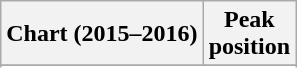<table class="wikitable sortable">
<tr>
<th align="left">Chart (2015–2016)</th>
<th align="center">Peak<br>position</th>
</tr>
<tr>
</tr>
<tr>
</tr>
<tr>
</tr>
<tr>
</tr>
</table>
